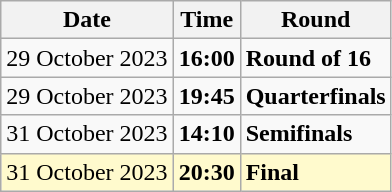<table class="wikitable">
<tr>
<th>Date</th>
<th>Time</th>
<th>Round</th>
</tr>
<tr>
<td>29 October 2023</td>
<td><strong>16:00</strong></td>
<td><strong>Round of 16</strong></td>
</tr>
<tr>
<td>29 October 2023</td>
<td><strong>19:45</strong></td>
<td><strong>Quarterfinals</strong></td>
</tr>
<tr>
<td>31 October 2023</td>
<td><strong>14:10</strong></td>
<td><strong>Semifinals</strong></td>
</tr>
<tr style=background:lemonchiffon>
<td>31 October 2023</td>
<td><strong>20:30</strong></td>
<td><strong>Final</strong></td>
</tr>
</table>
